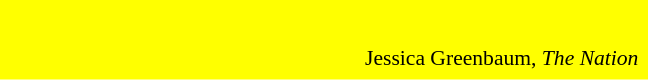<table class="toccolours" style="float: right; margin-left: 2em; margin-right: 1em; font-size: 90%; background: yellow; width:30em; max-width: 40%;" cellspacing="5">
<tr>
<td style="text-align: left;"><br></td>
</tr>
<tr>
<td style="text-align: right;">Jessica Greenbaum, <em>The Nation</em></td>
</tr>
</table>
